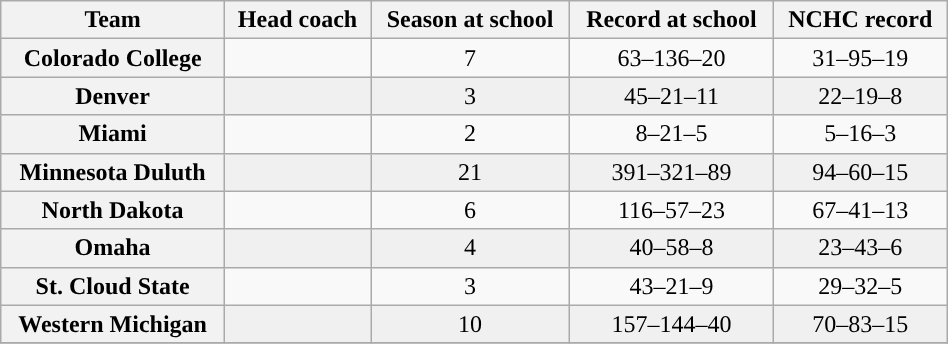<table class="wikitable sortable" style="text-align: center; "width=50%">
<tr>
<th>Team</th>
<th>Head coach</th>
<th>Season at school</th>
<th>Record at school</th>
<th>NCHC record</th>
</tr>
<tr>
<th>Colorado College</th>
<td></td>
<td>7</td>
<td>63–136–20</td>
<td>31–95–19</td>
</tr>
<tr bgcolor=f0f0f0>
<th>Denver</th>
<td></td>
<td>3</td>
<td>45–21–11</td>
<td>22–19–8</td>
</tr>
<tr>
<th>Miami</th>
<td></td>
<td>2</td>
<td>8–21–5</td>
<td>5–16–3</td>
</tr>
<tr bgcolor=f0f0f0>
<th>Minnesota Duluth</th>
<td></td>
<td>21</td>
<td>391–321–89</td>
<td>94–60–15</td>
</tr>
<tr>
<th>North Dakota</th>
<td></td>
<td>6</td>
<td>116–57–23</td>
<td>67–41–13</td>
</tr>
<tr bgcolor=f0f0f0>
<th>Omaha</th>
<td></td>
<td>4</td>
<td>40–58–8</td>
<td>23–43–6</td>
</tr>
<tr>
<th>St. Cloud State</th>
<td></td>
<td>3</td>
<td>43–21–9</td>
<td>29–32–5</td>
</tr>
<tr bgcolor=f0f0f0>
<th>Western Michigan</th>
<td></td>
<td>10</td>
<td>157–144–40</td>
<td>70–83–15</td>
</tr>
<tr>
</tr>
</table>
